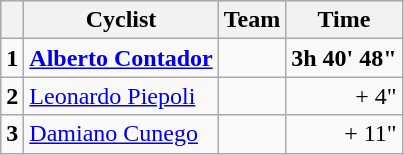<table class="wikitable">
<tr style="background:#ccccff;">
<th></th>
<th>Cyclist</th>
<th>Team</th>
<th>Time</th>
</tr>
<tr>
<td><strong>1</strong></td>
<td><strong><a href='#'>Alberto Contador</a></strong></td>
<td><strong></strong></td>
<td align=right><strong>3h 40' 48"</strong></td>
</tr>
<tr>
<td><strong>2</strong></td>
<td><a href='#'>Leonardo Piepoli</a></td>
<td></td>
<td align=right>+ 4"</td>
</tr>
<tr>
<td><strong>3</strong></td>
<td><a href='#'>Damiano Cunego</a></td>
<td></td>
<td align=right>+ 11"</td>
</tr>
</table>
